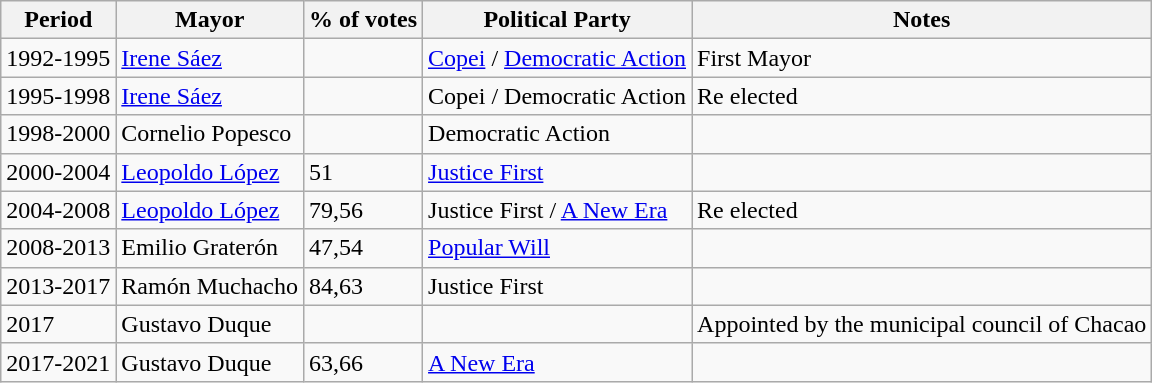<table class="wikitable">
<tr>
<th>Period</th>
<th>Mayor</th>
<th>% of votes</th>
<th>Political Party</th>
<th>Notes</th>
</tr>
<tr>
<td>1992-1995</td>
<td><a href='#'>Irene Sáez</a></td>
<td></td>
<td><a href='#'>Copei</a> / <a href='#'>Democratic Action</a></td>
<td>First Mayor</td>
</tr>
<tr>
<td>1995-1998</td>
<td><a href='#'>Irene Sáez</a></td>
<td></td>
<td>Copei / Democratic Action</td>
<td>Re elected</td>
</tr>
<tr>
<td>1998-2000</td>
<td>Cornelio Popesco</td>
<td></td>
<td>Democratic Action</td>
<td></td>
</tr>
<tr>
<td>2000-2004</td>
<td><a href='#'>Leopoldo López</a></td>
<td>51</td>
<td><a href='#'>Justice First</a></td>
<td></td>
</tr>
<tr>
<td>2004-2008</td>
<td><a href='#'>Leopoldo López</a></td>
<td>79,56</td>
<td>Justice First / <a href='#'>A New Era</a></td>
<td>Re elected</td>
</tr>
<tr>
<td>2008-2013</td>
<td>Emilio Graterón</td>
<td>47,54</td>
<td><a href='#'>Popular Will</a></td>
<td></td>
</tr>
<tr>
<td>2013-2017</td>
<td>Ramón Muchacho</td>
<td>84,63</td>
<td>Justice First</td>
<td></td>
</tr>
<tr>
<td>2017</td>
<td>Gustavo Duque</td>
<td></td>
<td></td>
<td>Appointed by the municipal council of Chacao</td>
</tr>
<tr>
<td>2017-2021</td>
<td>Gustavo Duque</td>
<td>63,66</td>
<td><a href='#'>A New Era</a></td>
<td></td>
</tr>
</table>
